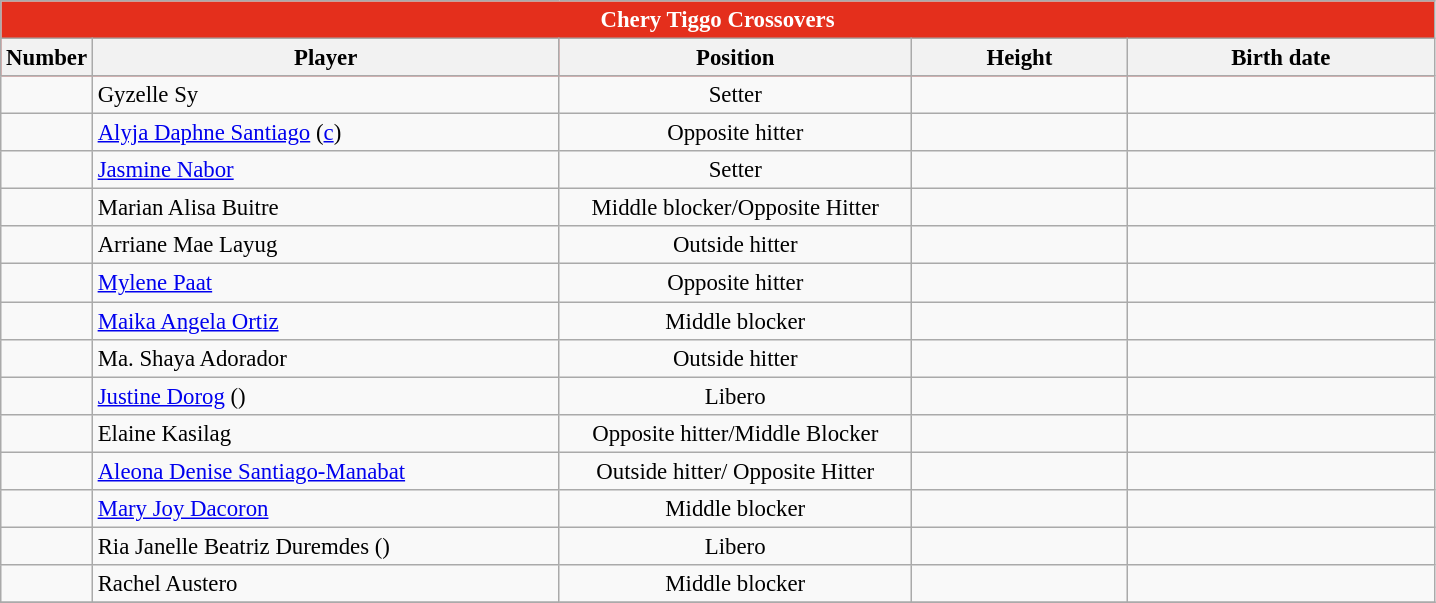<table class="wikitable sortable" style="font-size:95%; text-align:left;">
<tr>
<th colspan="5" style= "background:#E42F1C; color:white; text-align: center"><strong>Chery Tiggo Crossovers</strong></th>
</tr>
<tr style="background:red;">
<th style= "align=center; width:2em;">Number</th>
<th style= "align=center;width:20em;">Player</th>
<th style= "align=center; width:15em;">Position</th>
<th style= "align=center; width:9em;">Height</th>
<th style= "align=center; width:13em;">Birth date</th>
</tr>
<tr align=center>
<td></td>
<td align=left> Gyzelle Sy</td>
<td>Setter</td>
<td></td>
<td align=right></td>
</tr>
<tr align=center>
<td></td>
<td align=left> <a href='#'>Alyja Daphne Santiago</a> (<a href='#'>c</a>)</td>
<td>Opposite hitter</td>
<td></td>
<td align=right></td>
</tr>
<tr align=center>
<td></td>
<td align=left> <a href='#'>Jasmine Nabor</a></td>
<td>Setter</td>
<td></td>
<td align=right></td>
</tr>
<tr align=center>
<td></td>
<td align=left> Marian Alisa Buitre</td>
<td>Middle blocker/Opposite Hitter</td>
<td></td>
<td align=right></td>
</tr>
<tr align=center>
<td></td>
<td align=left> Arriane Mae Layug</td>
<td>Outside hitter</td>
<td></td>
<td align=right></td>
</tr>
<tr align=center>
<td></td>
<td align=left> <a href='#'>Mylene Paat</a></td>
<td>Opposite hitter</td>
<td></td>
<td align=right></td>
</tr>
<tr align=center>
<td></td>
<td align=left> <a href='#'>Maika Angela Ortiz</a></td>
<td>Middle blocker</td>
<td></td>
<td align=right></td>
</tr>
<tr align=center>
<td></td>
<td align=left> Ma. Shaya Adorador</td>
<td>Outside hitter</td>
<td></td>
<td align=right></td>
</tr>
<tr align=center>
<td></td>
<td align=left> <a href='#'>Justine Dorog</a> ()</td>
<td>Libero</td>
<td></td>
<td align=right></td>
</tr>
<tr align=center>
<td></td>
<td align=left> Elaine Kasilag</td>
<td>Opposite hitter/Middle Blocker</td>
<td></td>
<td align=right></td>
</tr>
<tr align=center>
<td></td>
<td align=left> <a href='#'>Aleona Denise Santiago-Manabat</a></td>
<td>Outside hitter/ Opposite Hitter</td>
<td></td>
<td align=right></td>
</tr>
<tr align=center>
<td></td>
<td align=left> <a href='#'>Mary Joy Dacoron</a></td>
<td>Middle blocker</td>
<td></td>
<td align=right></td>
</tr>
<tr align=center>
<td></td>
<td align=left> Ria Janelle Beatriz Duremdes ()</td>
<td>Libero</td>
<td></td>
<td align=right></td>
</tr>
<tr align=center>
<td></td>
<td align=left> Rachel Austero</td>
<td>Middle blocker</td>
<td></td>
<td align=right></td>
</tr>
<tr align=center>
</tr>
</table>
